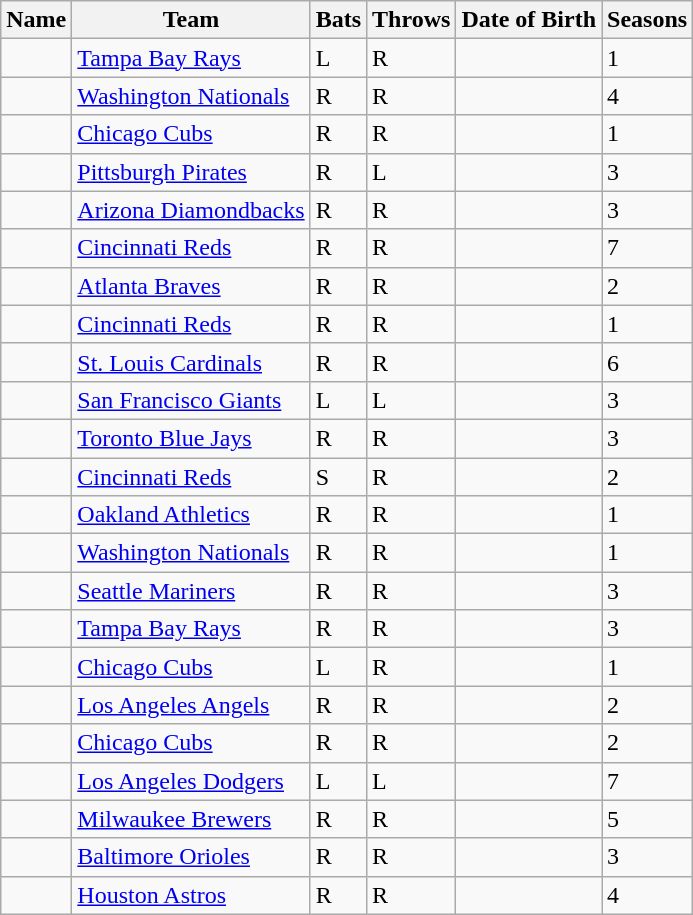<table class="wikitable sortable collapsible collapsed">
<tr>
<th>Name</th>
<th>Team</th>
<th>Bats</th>
<th>Throws</th>
<th>Date of Birth</th>
<th>Seasons</th>
</tr>
<tr>
<td></td>
<td><a href='#'>Tampa Bay Rays</a></td>
<td>L</td>
<td>R</td>
<td></td>
<td>1</td>
</tr>
<tr>
<td></td>
<td><a href='#'>Washington Nationals</a></td>
<td>R</td>
<td>R</td>
<td></td>
<td>4</td>
</tr>
<tr>
<td></td>
<td><a href='#'>Chicago Cubs</a></td>
<td>R</td>
<td>R</td>
<td></td>
<td>1</td>
</tr>
<tr>
<td></td>
<td><a href='#'>Pittsburgh Pirates</a></td>
<td>R</td>
<td>L</td>
<td></td>
<td>3</td>
</tr>
<tr>
<td></td>
<td><a href='#'>Arizona Diamondbacks</a></td>
<td>R</td>
<td>R</td>
<td></td>
<td>3</td>
</tr>
<tr>
<td></td>
<td><a href='#'>Cincinnati Reds</a></td>
<td>R</td>
<td>R</td>
<td></td>
<td>7</td>
</tr>
<tr>
<td></td>
<td><a href='#'>Atlanta Braves</a></td>
<td>R</td>
<td>R</td>
<td></td>
<td>2</td>
</tr>
<tr>
<td></td>
<td><a href='#'>Cincinnati Reds</a></td>
<td>R</td>
<td>R</td>
<td></td>
<td>1</td>
</tr>
<tr>
<td></td>
<td><a href='#'>St. Louis Cardinals</a></td>
<td>R</td>
<td>R</td>
<td></td>
<td>6</td>
</tr>
<tr>
<td></td>
<td><a href='#'>San Francisco Giants</a></td>
<td>L</td>
<td>L</td>
<td></td>
<td>3</td>
</tr>
<tr>
<td></td>
<td><a href='#'>Toronto Blue Jays</a></td>
<td>R</td>
<td>R</td>
<td></td>
<td>3</td>
</tr>
<tr>
<td></td>
<td><a href='#'>Cincinnati Reds</a></td>
<td>S</td>
<td>R</td>
<td></td>
<td>2</td>
</tr>
<tr>
<td></td>
<td><a href='#'>Oakland Athletics</a></td>
<td>R</td>
<td>R</td>
<td></td>
<td>1</td>
</tr>
<tr>
<td></td>
<td><a href='#'>Washington Nationals</a></td>
<td>R</td>
<td>R</td>
<td></td>
<td>1</td>
</tr>
<tr>
<td></td>
<td><a href='#'>Seattle Mariners</a></td>
<td>R</td>
<td>R</td>
<td></td>
<td>3</td>
</tr>
<tr>
<td></td>
<td><a href='#'>Tampa Bay Rays</a></td>
<td>R</td>
<td>R</td>
<td></td>
<td>3</td>
</tr>
<tr>
<td></td>
<td><a href='#'>Chicago Cubs</a></td>
<td>L</td>
<td>R</td>
<td></td>
<td>1</td>
</tr>
<tr>
<td></td>
<td><a href='#'>Los Angeles Angels</a></td>
<td>R</td>
<td>R</td>
<td></td>
<td>2</td>
</tr>
<tr>
<td></td>
<td><a href='#'>Chicago Cubs</a></td>
<td>R</td>
<td>R</td>
<td></td>
<td>2</td>
</tr>
<tr>
<td></td>
<td><a href='#'>Los Angeles Dodgers</a></td>
<td>L</td>
<td>L</td>
<td></td>
<td>7</td>
</tr>
<tr>
<td></td>
<td><a href='#'>Milwaukee Brewers</a></td>
<td>R</td>
<td>R</td>
<td></td>
<td>5</td>
</tr>
<tr>
<td></td>
<td><a href='#'>Baltimore Orioles</a></td>
<td>R</td>
<td>R</td>
<td></td>
<td>3</td>
</tr>
<tr>
<td></td>
<td><a href='#'>Houston Astros</a></td>
<td>R</td>
<td>R</td>
<td></td>
<td>4</td>
</tr>
</table>
